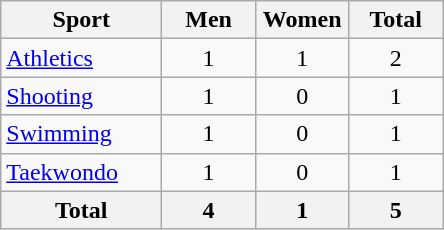<table class="wikitable sortable" style="text-align:center;">
<tr>
<th width=100>Sport</th>
<th width=55>Men</th>
<th width=55>Women</th>
<th width=55>Total</th>
</tr>
<tr>
<td align=left><a href='#'>Athletics</a></td>
<td>1</td>
<td>1</td>
<td>2</td>
</tr>
<tr>
<td align=left><a href='#'>Shooting</a></td>
<td>1</td>
<td>0</td>
<td>1</td>
</tr>
<tr>
<td align=left><a href='#'>Swimming</a></td>
<td>1</td>
<td>0</td>
<td>1</td>
</tr>
<tr>
<td align=left><a href='#'>Taekwondo</a></td>
<td>1</td>
<td>0</td>
<td>1</td>
</tr>
<tr>
<th>Total</th>
<th>4</th>
<th>1</th>
<th>5</th>
</tr>
</table>
